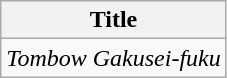<table class="wikitable">
<tr>
<th>Title</th>
</tr>
<tr>
<td><em>Tombow Gakusei-fuku</em></td>
</tr>
</table>
